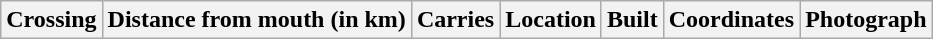<table class=wikitable>
<tr>
<th>Crossing</th>
<th>Distance from mouth (in km)</th>
<th>Carries</th>
<th>Location</th>
<th>Built</th>
<th>Coordinates</th>
<th>Photograph<br>




</th>
</tr>
</table>
